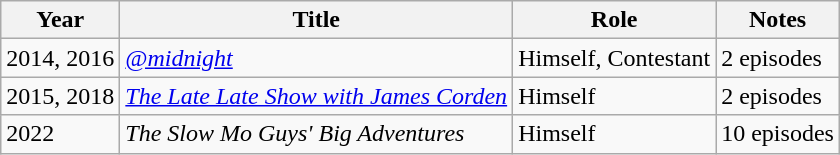<table class="sortable wikitable">
<tr>
<th>Year</th>
<th>Title</th>
<th>Role</th>
<th>Notes</th>
</tr>
<tr>
<td>2014, 2016</td>
<td><em><a href='#'>@midnight</a></em></td>
<td>Himself, Contestant</td>
<td>2 episodes</td>
</tr>
<tr>
<td>2015, 2018</td>
<td><em><a href='#'>The Late Late Show with James Corden</a></em></td>
<td>Himself</td>
<td>2 episodes</td>
</tr>
<tr>
<td>2022</td>
<td><em>The Slow Mo Guys' Big Adventures</em></td>
<td>Himself</td>
<td>10 episodes</td>
</tr>
</table>
